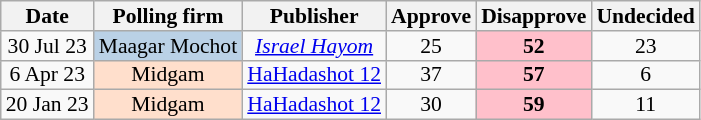<table class="wikitable sortable" style="text-align:center; font-size:90%; line-height:13px">
<tr>
<th>Date</th>
<th>Polling firm</th>
<th>Publisher</th>
<th>Approve</th>
<th>Disapprove</th>
<th>Undecided</th>
</tr>
<tr>
<td data-sort-value=2023-07-30>30 Jul 23</td>
<td style=background:#BAD1E6>Maagar Mochot</td>
<td><em><a href='#'>Israel Hayom</a></em></td>
<td>25</td>
<td style=background:pink><strong>52</strong></td>
<td>23</td>
</tr>
<tr>
<td data-sort-value=2023-04-06>6 Apr 23</td>
<td style="background:#FFDFCC;">Midgam</td>
<td><a href='#'>HaHadashot 12</a></td>
<td>37</td>
<td style=background:pink><strong>57</strong></td>
<td>6</td>
</tr>
<tr>
<td data-sort-value=2023-01-20>20 Jan 23</td>
<td style="background:#FFDFCC;">Midgam</td>
<td><a href='#'>HaHadashot 12</a></td>
<td>30</td>
<td style=background:pink><strong>59</strong></td>
<td>11</td>
</tr>
</table>
